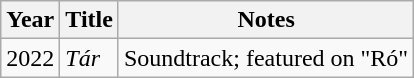<table class="wikitable">
<tr>
<th>Year</th>
<th>Title</th>
<th>Notes</th>
</tr>
<tr>
<td>2022</td>
<td><em>Tár</em></td>
<td>Soundtrack; featured on "Ró"</td>
</tr>
</table>
